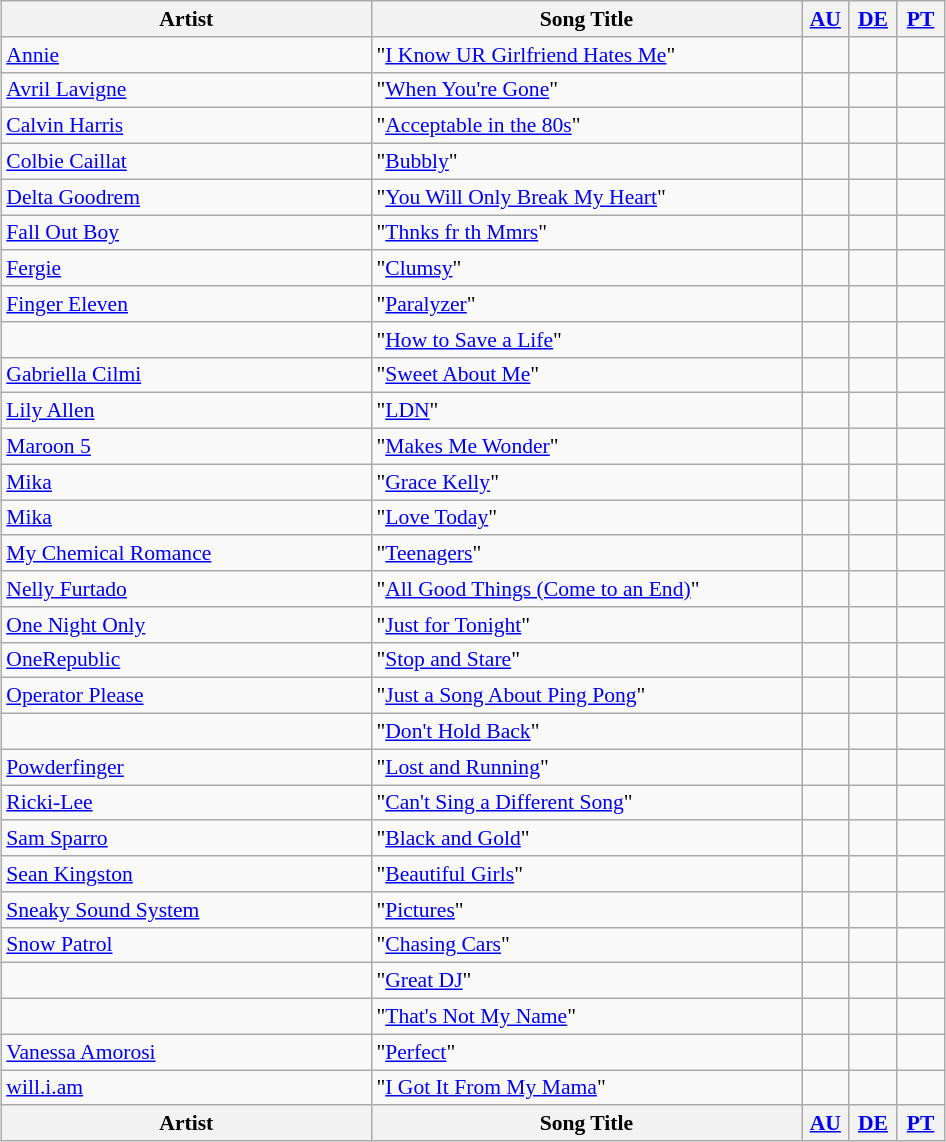<table class="wikitable sortable" style="font-size:90%; text-align:left; margin: 5px;">
<tr>
<th style="width:240px;">Artist</th>
<th style="width:280px;">Song Title</th>
<th width=25px><a href='#'>AU</a></th>
<th width=25px><a href='#'>DE</a></th>
<th width=25px><a href='#'>PT</a></th>
</tr>
<tr>
<td><a href='#'>Annie</a></td>
<td>"<a href='#'>I Know UR Girlfriend Hates Me</a>"</td>
<td></td>
<td></td>
<td></td>
</tr>
<tr>
<td><a href='#'>Avril Lavigne</a></td>
<td>"<a href='#'>When You're Gone</a>"</td>
<td></td>
<td></td>
<td></td>
</tr>
<tr>
<td><a href='#'>Calvin Harris</a></td>
<td>"<a href='#'>Acceptable in the 80s</a>"</td>
<td></td>
<td></td>
<td></td>
</tr>
<tr>
<td><a href='#'>Colbie Caillat</a></td>
<td>"<a href='#'>Bubbly</a>"</td>
<td></td>
<td></td>
<td></td>
</tr>
<tr>
<td><a href='#'>Delta Goodrem</a></td>
<td>"<a href='#'>You Will Only Break My Heart</a>"</td>
<td></td>
<td></td>
<td></td>
</tr>
<tr>
<td><a href='#'>Fall Out Boy</a></td>
<td>"<a href='#'>Thnks fr th Mmrs</a>"</td>
<td></td>
<td></td>
<td></td>
</tr>
<tr>
<td><a href='#'>Fergie</a></td>
<td>"<a href='#'>Clumsy</a>"</td>
<td></td>
<td></td>
<td></td>
</tr>
<tr>
<td><a href='#'>Finger Eleven</a></td>
<td>"<a href='#'>Paralyzer</a>"</td>
<td></td>
<td></td>
<td></td>
</tr>
<tr>
<td></td>
<td>"<a href='#'>How to Save a Life</a>"</td>
<td></td>
<td></td>
<td></td>
</tr>
<tr>
<td><a href='#'>Gabriella Cilmi</a></td>
<td>"<a href='#'>Sweet About Me</a>"</td>
<td></td>
<td></td>
<td></td>
</tr>
<tr>
<td><a href='#'>Lily Allen</a></td>
<td>"<a href='#'>LDN</a>"</td>
<td></td>
<td></td>
<td></td>
</tr>
<tr>
<td><a href='#'>Maroon 5</a></td>
<td>"<a href='#'>Makes Me Wonder</a>"</td>
<td></td>
<td></td>
<td></td>
</tr>
<tr>
<td><a href='#'>Mika</a></td>
<td>"<a href='#'>Grace Kelly</a>"</td>
<td></td>
<td></td>
<td></td>
</tr>
<tr>
<td><a href='#'>Mika</a></td>
<td>"<a href='#'>Love Today</a>"</td>
<td></td>
<td></td>
<td></td>
</tr>
<tr>
<td><a href='#'>My Chemical Romance</a></td>
<td>"<a href='#'>Teenagers</a>"</td>
<td></td>
<td></td>
<td></td>
</tr>
<tr>
<td><a href='#'>Nelly Furtado</a></td>
<td>"<a href='#'>All Good Things (Come to an End)</a>"</td>
<td></td>
<td></td>
<td></td>
</tr>
<tr>
<td><a href='#'>One Night Only</a></td>
<td>"<a href='#'>Just for Tonight</a>"</td>
<td></td>
<td></td>
<td></td>
</tr>
<tr>
<td><a href='#'>OneRepublic</a></td>
<td>"<a href='#'>Stop and Stare</a>"</td>
<td></td>
<td></td>
<td></td>
</tr>
<tr>
<td><a href='#'>Operator Please</a></td>
<td>"<a href='#'>Just a Song About Ping Pong</a>"</td>
<td></td>
<td></td>
<td></td>
</tr>
<tr>
<td></td>
<td>"<a href='#'>Don't Hold Back</a>"</td>
<td></td>
<td></td>
<td></td>
</tr>
<tr>
<td><a href='#'>Powderfinger</a></td>
<td>"<a href='#'>Lost and Running</a>"</td>
<td></td>
<td></td>
<td></td>
</tr>
<tr>
<td><a href='#'>Ricki-Lee</a></td>
<td>"<a href='#'>Can't Sing a Different Song</a>"</td>
<td></td>
<td></td>
<td></td>
</tr>
<tr>
<td><a href='#'>Sam Sparro</a></td>
<td>"<a href='#'>Black and Gold</a>"</td>
<td></td>
<td></td>
<td></td>
</tr>
<tr>
<td><a href='#'>Sean Kingston</a></td>
<td>"<a href='#'>Beautiful Girls</a>"</td>
<td></td>
<td></td>
<td></td>
</tr>
<tr>
<td><a href='#'>Sneaky Sound System</a></td>
<td>"<a href='#'>Pictures</a>"</td>
<td></td>
<td></td>
<td></td>
</tr>
<tr>
<td><a href='#'>Snow Patrol</a></td>
<td>"<a href='#'>Chasing Cars</a>"</td>
<td></td>
<td></td>
<td></td>
</tr>
<tr>
<td></td>
<td>"<a href='#'>Great DJ</a>"</td>
<td></td>
<td></td>
<td></td>
</tr>
<tr>
<td></td>
<td>"<a href='#'>That's Not My Name</a>"</td>
<td></td>
<td></td>
<td></td>
</tr>
<tr>
<td><a href='#'>Vanessa Amorosi</a></td>
<td>"<a href='#'>Perfect</a>"</td>
<td></td>
<td></td>
<td></td>
</tr>
<tr>
<td><a href='#'>will.i.am</a></td>
<td>"<a href='#'>I Got It From My Mama</a>"</td>
<td></td>
<td></td>
<td></td>
</tr>
<tr class="sortbottom">
<th style="width:240px;">Artist</th>
<th style="width:280px;">Song Title</th>
<th width=25px><a href='#'>AU</a></th>
<th width=25px><a href='#'>DE</a></th>
<th width=25px><a href='#'>PT</a></th>
</tr>
</table>
